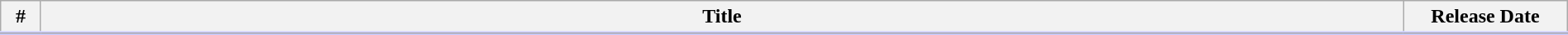<table class="wikitable" style="width:100%; margin:auto; background:#FFF;">
<tr style="border-bottom: 3px solid #CCF">
<th width="25">#</th>
<th>Title</th>
<th width="125">Release Date</th>
</tr>
<tr>
</tr>
</table>
